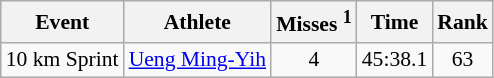<table class="wikitable" style="font-size:90%">
<tr>
<th>Event</th>
<th>Athlete</th>
<th>Misses <sup>1</sup></th>
<th>Time</th>
<th>Rank</th>
</tr>
<tr>
<td>10 km Sprint</td>
<td><a href='#'>Ueng Ming-Yih</a></td>
<td align="center">4</td>
<td align="center">45:38.1</td>
<td align="center">63</td>
</tr>
</table>
